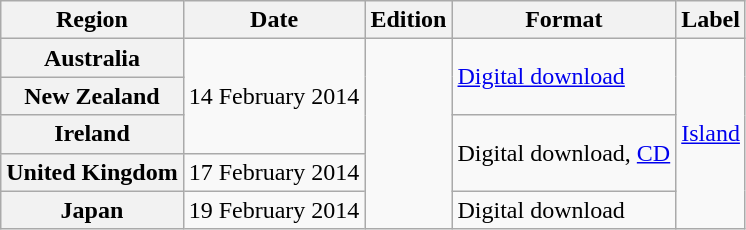<table class="wikitable plainrowheaders">
<tr>
<th scope="col">Region</th>
<th scope="col">Date</th>
<th scope="col">Edition</th>
<th scope="col">Format</th>
<th scope="col">Label</th>
</tr>
<tr>
<th scope="row">Australia</th>
<td rowspan="3">14 February 2014</td>
<td rowspan="5"></td>
<td rowspan="2"><a href='#'>Digital download</a></td>
<td rowspan="5"><a href='#'>Island</a></td>
</tr>
<tr>
<th scope="row">New Zealand</th>
</tr>
<tr>
<th scope="row">Ireland</th>
<td rowspan="2">Digital download, <a href='#'>CD</a></td>
</tr>
<tr>
<th scope="row">United Kingdom</th>
<td>17 February 2014</td>
</tr>
<tr>
<th scope="row">Japan</th>
<td>19 February 2014</td>
<td>Digital download</td>
</tr>
</table>
